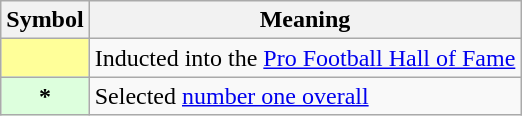<table class="wikitable plainrowheaders" border="1">
<tr>
<th scope="col">Symbol</th>
<th scope="col">Meaning</th>
</tr>
<tr>
<th scope="row" style="text-align:center; background-color:#FFFF99;"></th>
<td>Inducted into the <a href='#'>Pro Football Hall of Fame</a></td>
</tr>
<tr>
<th scope="row" style="text-align:center; background-color:#DDFFDD;">*</th>
<td>Selected <a href='#'>number one overall</a></td>
</tr>
</table>
